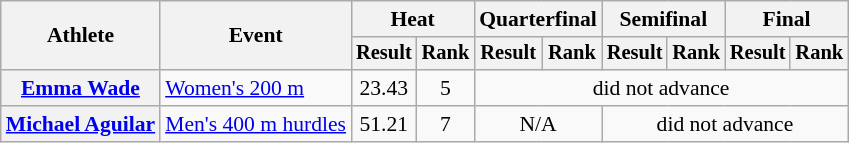<table class=wikitable style="font-size:90%">
<tr>
<th scope="col" rowspan="2">Athlete</th>
<th scope="col" rowspan="2">Event</th>
<th scope="col" colspan="2">Heat</th>
<th scope="col" colspan="2">Quarterfinal</th>
<th scope="col" colspan="2">Semifinal</th>
<th scope="col" colspan="2">Final</th>
</tr>
<tr style="font-size:95%">
<th>Result</th>
<th>Rank</th>
<th>Result</th>
<th>Rank</th>
<th>Result</th>
<th>Rank</th>
<th>Result</th>
<th>Rank</th>
</tr>
<tr align=center>
<th scope="row" align=left><a href='#'>Emma Wade</a></th>
<td align=left><a href='#'>Women's 200 m</a></td>
<td>23.43</td>
<td>5</td>
<td colspan=6>did not advance</td>
</tr>
<tr align=center>
<th scope="row" align=left><a href='#'>Michael Aguilar</a></th>
<td align=left><a href='#'>Men's 400 m hurdles</a></td>
<td>51.21</td>
<td>7</td>
<td colspan=2>N/A</td>
<td colspan=4>did not advance</td>
</tr>
</table>
